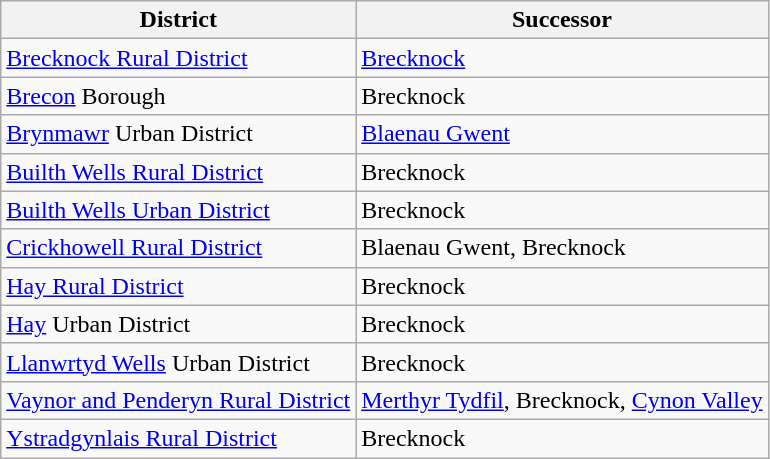<table class="wikitable">
<tr>
<th>District</th>
<th>Successor</th>
</tr>
<tr>
<td><a href='#'>Brecknock Rural District</a></td>
<td><a href='#'>Brecknock</a></td>
</tr>
<tr>
<td><a href='#'>Brecon</a> Borough</td>
<td>Brecknock</td>
</tr>
<tr>
<td><a href='#'>Brynmawr</a> Urban District</td>
<td><a href='#'>Blaenau Gwent</a></td>
</tr>
<tr>
<td><a href='#'>Builth Wells Rural District</a></td>
<td>Brecknock</td>
</tr>
<tr>
<td><a href='#'>Builth Wells Urban District</a></td>
<td>Brecknock</td>
</tr>
<tr>
<td><a href='#'>Crickhowell Rural District</a></td>
<td>Blaenau Gwent, Brecknock</td>
</tr>
<tr>
<td><a href='#'>Hay Rural District</a></td>
<td>Brecknock</td>
</tr>
<tr>
<td><a href='#'>Hay</a> Urban District</td>
<td>Brecknock</td>
</tr>
<tr>
<td><a href='#'>Llanwrtyd Wells</a> Urban District</td>
<td>Brecknock</td>
</tr>
<tr>
<td><a href='#'>Vaynor and Penderyn Rural District</a></td>
<td><a href='#'>Merthyr Tydfil</a>, Brecknock, <a href='#'>Cynon Valley</a></td>
</tr>
<tr>
<td><a href='#'>Ystradgynlais Rural District</a></td>
<td>Brecknock</td>
</tr>
</table>
